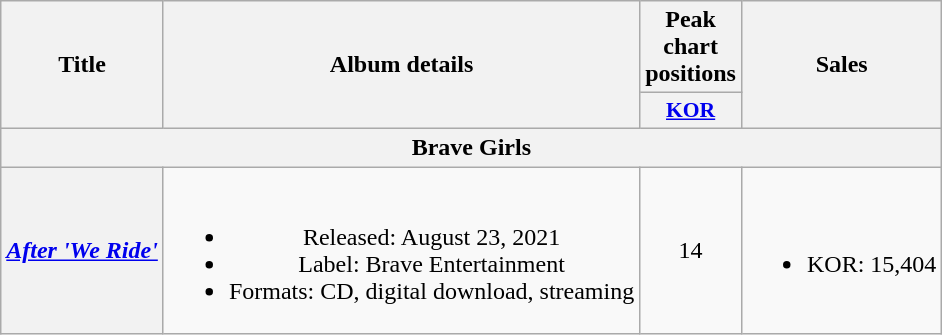<table class="wikitable plainrowheaders" style="text-align:center">
<tr>
<th scope="col" rowspan="2">Title</th>
<th scope="col" rowspan="2">Album details</th>
<th scope="col" colspan="1">Peak chart <br> positions</th>
<th scope="col" rowspan="2">Sales</th>
</tr>
<tr>
<th scope="col" style="width:3.5em;font-size:90%"><a href='#'>KOR</a><br></th>
</tr>
<tr>
<th colspan="4">Brave Girls</th>
</tr>
<tr>
<th scope="row"><em><a href='#'>After 'We Ride'</a></em></th>
<td><br><ul><li>Released: August 23, 2021</li><li>Label: Brave Entertainment</li><li>Formats: CD, digital download, streaming</li></ul></td>
<td>14</td>
<td><br><ul><li>KOR: 15,404</li></ul></td>
</tr>
</table>
